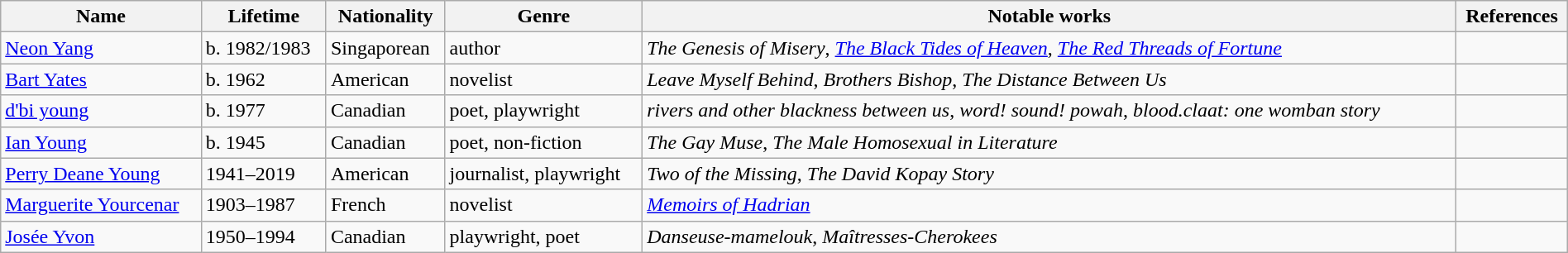<table class="wikitable" style="width:100%;">
<tr>
<th>Name</th>
<th>Lifetime</th>
<th>Nationality</th>
<th>Genre</th>
<th>Notable works</th>
<th>References</th>
</tr>
<tr>
<td><a href='#'>Neon Yang</a></td>
<td>b. 1982/1983</td>
<td>Singaporean</td>
<td>author</td>
<td><em>The Genesis of Misery</em>, <em><a href='#'>The Black Tides of Heaven</a></em>, <em><a href='#'>The Red Threads of Fortune</a></em></td>
<td></td>
</tr>
<tr>
<td><a href='#'>Bart Yates</a></td>
<td>b. 1962</td>
<td>American</td>
<td>novelist</td>
<td><em>Leave Myself Behind</em>, <em>Brothers Bishop</em>, <em>The Distance Between Us</em></td>
<td></td>
</tr>
<tr>
<td><a href='#'>d'bi young</a></td>
<td>b. 1977</td>
<td>Canadian</td>
<td>poet, playwright</td>
<td><em>rivers and other blackness between us</em>, <em>word! sound! powah</em>, <em>blood.claat: one womban story</em></td>
<td></td>
</tr>
<tr>
<td><a href='#'>Ian Young</a></td>
<td>b. 1945</td>
<td>Canadian</td>
<td>poet, non-fiction</td>
<td><em>The Gay Muse</em>, <em>The Male Homosexual in Literature</em></td>
<td></td>
</tr>
<tr>
<td><a href='#'>Perry Deane Young</a></td>
<td>1941–2019</td>
<td>American</td>
<td>journalist, playwright</td>
<td><em>Two of the Missing</em>, <em>The David Kopay Story</em></td>
<td></td>
</tr>
<tr>
<td><a href='#'>Marguerite Yourcenar</a></td>
<td>1903–1987</td>
<td>French</td>
<td>novelist</td>
<td><em><a href='#'>Memoirs of Hadrian</a></em></td>
<td></td>
</tr>
<tr>
<td><a href='#'>Josée Yvon</a></td>
<td>1950–1994</td>
<td>Canadian</td>
<td>playwright, poet</td>
<td><em>Danseuse-mamelouk</em>, <em>Maîtresses-Cherokees</em></td>
<td></td>
</tr>
</table>
